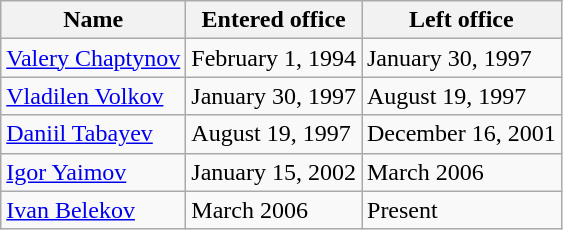<table class="wikitable">
<tr>
<th>Name</th>
<th>Entered office</th>
<th>Left office</th>
</tr>
<tr>
<td><a href='#'>Valery Chaptynov</a></td>
<td>February 1, 1994</td>
<td>January 30, 1997</td>
</tr>
<tr>
<td><a href='#'>Vladilen Volkov</a></td>
<td>January 30, 1997</td>
<td>August 19, 1997</td>
</tr>
<tr>
<td><a href='#'>Daniil Tabayev</a></td>
<td>August 19, 1997</td>
<td>December 16, 2001</td>
</tr>
<tr>
<td><a href='#'>Igor Yaimov</a></td>
<td>January 15, 2002</td>
<td>March 2006</td>
</tr>
<tr>
<td><a href='#'>Ivan Belekov</a></td>
<td>March 2006</td>
<td>Present</td>
</tr>
</table>
